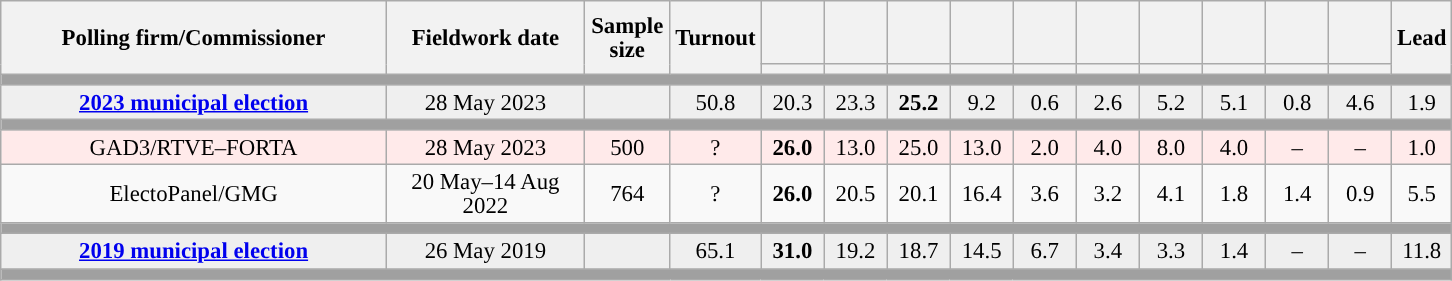<table class="wikitable collapsible collapsed" style="text-align:center; font-size:95%; line-height:16px;">
<tr style="height:42px;">
<th style="width:250px;" rowspan="2">Polling firm/Commissioner</th>
<th style="width:125px;" rowspan="2">Fieldwork date</th>
<th style="width:50px;" rowspan="2">Sample size</th>
<th style="width:45px;" rowspan="2">Turnout</th>
<th style="width:35px;"><br></th>
<th style="width:35px;"></th>
<th style="width:35px;"></th>
<th style="width:35px;"></th>
<th style="width:35px;"></th>
<th style="width:35px;"></th>
<th style="width:35px;"></th>
<th style="width:35px;"></th>
<th style="width:35px;"></th>
<th style="width:35px;"></th>
<th style="width:30px;" rowspan="2">Lead</th>
</tr>
<tr>
<th style="color:inherit;background:"></th>
<th style="color:inherit;background:"></th>
<th style="color:inherit;background:"></th>
<th style="color:inherit;background:"></th>
<th style="color:inherit;background:"></th>
<th style="color:inherit;background:"></th>
<th style="color:inherit;background:"></th>
<th style="color:inherit;background:"></th>
<th style="color:inherit;background:"></th>
<th style="color:inherit;background:"></th>
</tr>
<tr>
<td colspan="15" style="background:#A0A0A0"></td>
</tr>
<tr style="background:#EFEFEF;">
<td><strong><a href='#'>2023 municipal election</a></strong></td>
<td>28 May 2023</td>
<td></td>
<td>50.8</td>
<td>20.3<br></td>
<td>23.3<br></td>
<td><strong>25.2</strong><br></td>
<td>9.2<br></td>
<td>0.6<br></td>
<td>2.6<br></td>
<td>5.2<br></td>
<td>5.1<br></td>
<td>0.8<br></td>
<td>4.6<br></td>
<td style="background:">1.9</td>
</tr>
<tr>
<td colspan="15" style="background:#A0A0A0"></td>
</tr>
<tr style="background:#FFEAEA;">
<td>GAD3/RTVE–FORTA</td>
<td>28 May 2023</td>
<td>500</td>
<td>?</td>
<td><strong>26.0</strong><br></td>
<td>13.0<br></td>
<td>25.0<br></td>
<td>13.0<br></td>
<td>2.0<br></td>
<td>4.0<br></td>
<td>8.0<br></td>
<td>4.0<br></td>
<td>–</td>
<td>–</td>
<td style="background:">1.0</td>
</tr>
<tr>
<td>ElectoPanel/GMG</td>
<td>20 May–14 Aug 2022</td>
<td>764</td>
<td>?</td>
<td><strong>26.0</strong><br></td>
<td>20.5<br></td>
<td>20.1<br></td>
<td>16.4<br></td>
<td>3.6<br></td>
<td>3.2<br></td>
<td>4.1<br></td>
<td>1.8<br></td>
<td>1.4<br></td>
<td>0.9<br></td>
<td style="background:">5.5</td>
</tr>
<tr>
<td colspan="15" style="background:#A0A0A0"></td>
</tr>
<tr style="background:#EFEFEF;">
<td><strong><a href='#'>2019 municipal election</a></strong></td>
<td>26 May 2019</td>
<td></td>
<td>65.1</td>
<td><strong>31.0</strong><br></td>
<td>19.2<br></td>
<td>18.7<br></td>
<td>14.5<br></td>
<td>6.7<br></td>
<td>3.4<br></td>
<td>3.3<br></td>
<td>1.4<br></td>
<td>–</td>
<td>–</td>
<td style="background:">11.8</td>
</tr>
<tr>
<td colspan="15" style="background:#A0A0A0"></td>
</tr>
</table>
